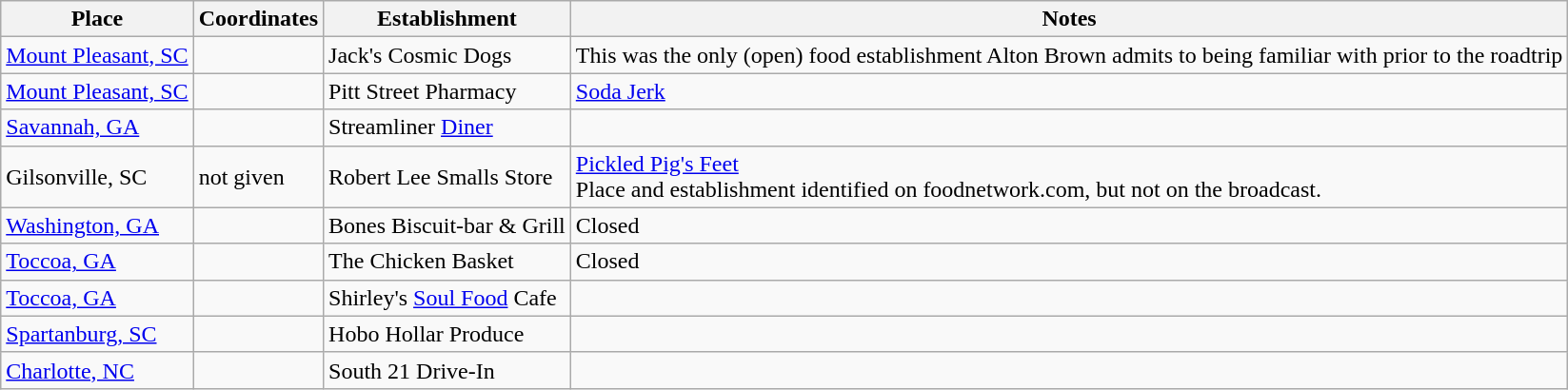<table class="wikitable">
<tr>
<th>Place</th>
<th>Coordinates</th>
<th>Establishment</th>
<th>Notes</th>
</tr>
<tr>
<td><a href='#'>Mount Pleasant, SC</a></td>
<td></td>
<td>Jack's Cosmic Dogs</td>
<td>This was the only (open) food establishment Alton Brown admits to being familiar with prior to the roadtrip</td>
</tr>
<tr>
<td><a href='#'>Mount Pleasant, SC</a></td>
<td></td>
<td>Pitt Street Pharmacy</td>
<td><a href='#'>Soda Jerk</a></td>
</tr>
<tr>
<td><a href='#'>Savannah, GA</a></td>
<td></td>
<td>Streamliner <a href='#'>Diner</a></td>
<td></td>
</tr>
<tr>
<td>Gilsonville, SC</td>
<td>not given</td>
<td>Robert Lee Smalls Store</td>
<td><a href='#'>Pickled Pig's Feet</a><br>Place and establishment identified on foodnetwork.com, but not on the broadcast.</td>
</tr>
<tr>
<td><a href='#'>Washington, GA</a></td>
<td></td>
<td>Bones Biscuit-bar & Grill</td>
<td>Closed</td>
</tr>
<tr>
<td><a href='#'>Toccoa, GA</a></td>
<td></td>
<td>The Chicken Basket</td>
<td>Closed</td>
</tr>
<tr>
<td><a href='#'>Toccoa, GA</a></td>
<td></td>
<td>Shirley's <a href='#'>Soul Food</a> Cafe</td>
<td></td>
</tr>
<tr>
<td><a href='#'>Spartanburg, SC</a></td>
<td></td>
<td>Hobo Hollar Produce</td>
<td></td>
</tr>
<tr>
<td><a href='#'>Charlotte, NC</a></td>
<td></td>
<td>South 21 Drive-In</td>
<td></td>
</tr>
</table>
